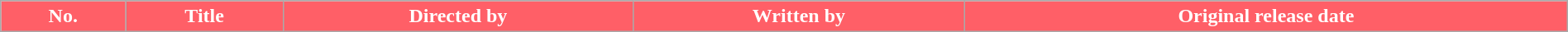<table class="wikitable plainrowheaders" style="width:100%; margin-right:0;">
<tr>
<th style="background:#FF5F67; color:#fff;">No.</th>
<th style="background:#FF5F67; color:#fff;">Title</th>
<th style="background:#FF5F67; color:#fff;">Directed by</th>
<th style="background:#FF5F67; color:#fff;">Written by</th>
<th style="background:#FF5F67; color:#fff;">Original release date<br>











</th>
</tr>
</table>
